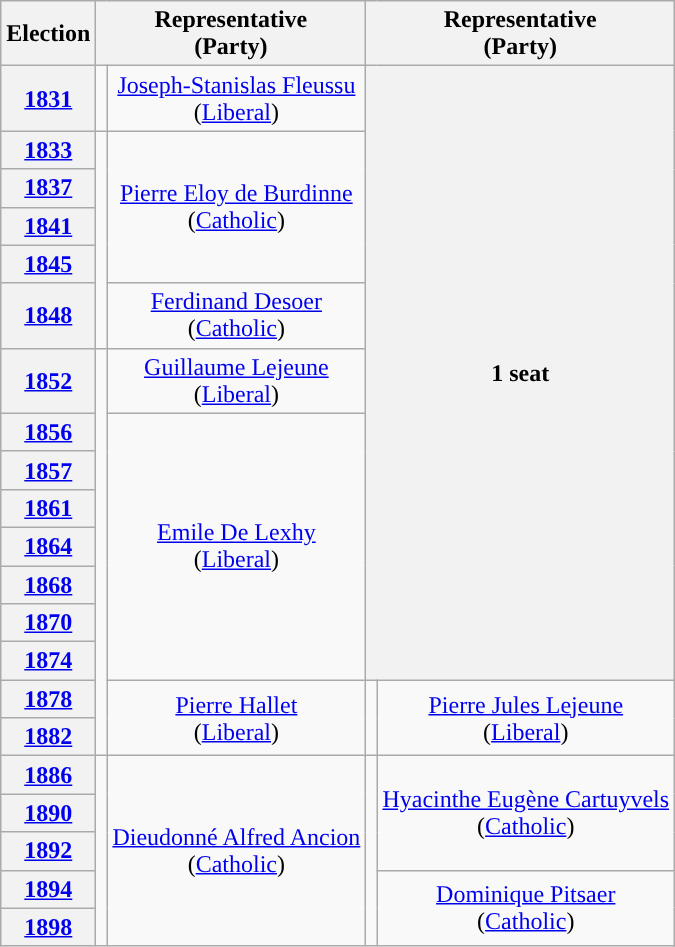<table class="wikitable" style="text-align:center">
<tr>
<th>Election</th>
<th colspan=2>Representative<br>(Party)</th>
<th colspan=2>Representative<br>(Party)</th>
</tr>
<tr>
<th><a href='#'>1831</a></th>
<td rowspan=1; style="background-color: "></td>
<td rowspan=1><a href='#'>Joseph-Stanislas Fleussu</a><br>(<a href='#'>Liberal</a>)</td>
<th rowspan=14; colspan=2>1 seat</th>
</tr>
<tr>
<th><a href='#'>1833</a></th>
<td rowspan=5; style="background-color: "></td>
<td rowspan=4><a href='#'>Pierre Eloy de Burdinne</a><br>(<a href='#'>Catholic</a>)</td>
</tr>
<tr>
<th><a href='#'>1837</a></th>
</tr>
<tr>
<th><a href='#'>1841</a></th>
</tr>
<tr>
<th><a href='#'>1845</a></th>
</tr>
<tr>
<th><a href='#'>1848</a></th>
<td rowspan=1><a href='#'>Ferdinand Desoer</a><br>(<a href='#'>Catholic</a>)</td>
</tr>
<tr>
<th><a href='#'>1852</a></th>
<td rowspan=10; style="background-color: "></td>
<td rowspan=1><a href='#'>Guillaume Lejeune</a><br>(<a href='#'>Liberal</a>)</td>
</tr>
<tr>
<th><a href='#'>1856</a></th>
<td rowspan=7><a href='#'>Emile De Lexhy</a><br>(<a href='#'>Liberal</a>)</td>
</tr>
<tr>
<th><a href='#'>1857</a></th>
</tr>
<tr>
<th><a href='#'>1861</a></th>
</tr>
<tr>
<th><a href='#'>1864</a></th>
</tr>
<tr>
<th><a href='#'>1868</a></th>
</tr>
<tr>
<th><a href='#'>1870</a></th>
</tr>
<tr>
<th><a href='#'>1874</a></th>
</tr>
<tr>
<th><a href='#'>1878</a></th>
<td rowspan=2><a href='#'>Pierre Hallet</a><br>(<a href='#'>Liberal</a>)</td>
<td rowspan=2; style="background-color: "></td>
<td rowspan=2><a href='#'>Pierre Jules Lejeune</a><br>(<a href='#'>Liberal</a>)</td>
</tr>
<tr>
<th><a href='#'>1882</a></th>
</tr>
<tr>
<th><a href='#'>1886</a></th>
<td rowspan=5; style="background-color: "></td>
<td rowspan=5><a href='#'>Dieudonné Alfred Ancion</a><br>(<a href='#'>Catholic</a>)</td>
<td rowspan=5; style="background-color: "></td>
<td rowspan=3><a href='#'>Hyacinthe Eugène Cartuyvels</a><br>(<a href='#'>Catholic</a>)</td>
</tr>
<tr>
<th><a href='#'>1890</a></th>
</tr>
<tr>
<th><a href='#'>1892</a></th>
</tr>
<tr>
<th><a href='#'>1894</a></th>
<td rowspan=2><a href='#'>Dominique Pitsaer</a><br>(<a href='#'>Catholic</a>)</td>
</tr>
<tr>
<th><a href='#'>1898</a></th>
</tr>
</table>
